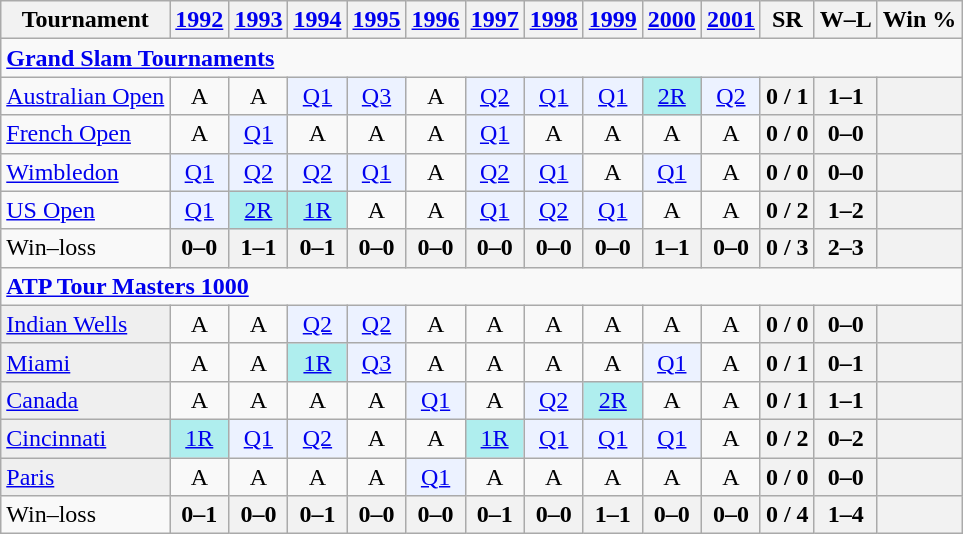<table class=wikitable style=text-align:center>
<tr>
<th>Tournament</th>
<th><a href='#'>1992</a></th>
<th><a href='#'>1993</a></th>
<th><a href='#'>1994</a></th>
<th><a href='#'>1995</a></th>
<th><a href='#'>1996</a></th>
<th><a href='#'>1997</a></th>
<th><a href='#'>1998</a></th>
<th><a href='#'>1999</a></th>
<th><a href='#'>2000</a></th>
<th><a href='#'>2001</a></th>
<th>SR</th>
<th>W–L</th>
<th>Win %</th>
</tr>
<tr>
<td colspan=25 style=text-align:left><a href='#'><strong>Grand Slam Tournaments</strong></a></td>
</tr>
<tr>
<td align=left><a href='#'>Australian Open</a></td>
<td>A</td>
<td>A</td>
<td bgcolor=ecf2ff><a href='#'>Q1</a></td>
<td bgcolor=ecf2ff><a href='#'>Q3</a></td>
<td>A</td>
<td bgcolor=ecf2ff><a href='#'>Q2</a></td>
<td bgcolor=ecf2ff><a href='#'>Q1</a></td>
<td bgcolor=ecf2ff><a href='#'>Q1</a></td>
<td bgcolor=afeeee><a href='#'>2R</a></td>
<td bgcolor=ecf2ff><a href='#'>Q2</a></td>
<th>0 / 1</th>
<th>1–1</th>
<th></th>
</tr>
<tr>
<td align=left><a href='#'>French Open</a></td>
<td>A</td>
<td bgcolor=ecf2ff><a href='#'>Q1</a></td>
<td>A</td>
<td>A</td>
<td>A</td>
<td bgcolor=ecf2ff><a href='#'>Q1</a></td>
<td>A</td>
<td>A</td>
<td>A</td>
<td>A</td>
<th>0 / 0</th>
<th>0–0</th>
<th></th>
</tr>
<tr>
<td align=left><a href='#'>Wimbledon</a></td>
<td bgcolor=ecf2ff><a href='#'>Q1</a></td>
<td bgcolor=ecf2ff><a href='#'>Q2</a></td>
<td bgcolor=ecf2ff><a href='#'>Q2</a></td>
<td bgcolor=ecf2ff><a href='#'>Q1</a></td>
<td>A</td>
<td bgcolor=ecf2ff><a href='#'>Q2</a></td>
<td bgcolor=ecf2ff><a href='#'>Q1</a></td>
<td>A</td>
<td bgcolor=ecf2ff><a href='#'>Q1</a></td>
<td>A</td>
<th>0 / 0</th>
<th>0–0</th>
<th></th>
</tr>
<tr>
<td align=left><a href='#'>US Open</a></td>
<td bgcolor=ecf2ff><a href='#'>Q1</a></td>
<td bgcolor=afeeee><a href='#'>2R</a></td>
<td bgcolor=afeeee><a href='#'>1R</a></td>
<td>A</td>
<td>A</td>
<td bgcolor=ecf2ff><a href='#'>Q1</a></td>
<td bgcolor=ecf2ff><a href='#'>Q2</a></td>
<td bgcolor=ecf2ff><a href='#'>Q1</a></td>
<td>A</td>
<td>A</td>
<th>0 / 2</th>
<th>1–2</th>
<th></th>
</tr>
<tr>
<td style=text-align:left>Win–loss</td>
<th>0–0</th>
<th>1–1</th>
<th>0–1</th>
<th>0–0</th>
<th>0–0</th>
<th>0–0</th>
<th>0–0</th>
<th>0–0</th>
<th>1–1</th>
<th>0–0</th>
<th>0 / 3</th>
<th>2–3</th>
<th></th>
</tr>
<tr>
<td colspan=25 style=text-align:left><strong><a href='#'>ATP Tour Masters 1000</a></strong></td>
</tr>
<tr>
<td bgcolor=efefef align=left><a href='#'>Indian Wells</a></td>
<td>A</td>
<td>A</td>
<td bgcolor=ecf2ff><a href='#'>Q2</a></td>
<td bgcolor=ecf2ff><a href='#'>Q2</a></td>
<td>A</td>
<td>A</td>
<td>A</td>
<td>A</td>
<td>A</td>
<td>A</td>
<th>0 / 0</th>
<th>0–0</th>
<th></th>
</tr>
<tr>
<td bgcolor=efefef align=left><a href='#'>Miami</a></td>
<td>A</td>
<td>A</td>
<td bgcolor=afeeee><a href='#'>1R</a></td>
<td bgcolor=ecf2ff><a href='#'>Q3</a></td>
<td>A</td>
<td>A</td>
<td>A</td>
<td>A</td>
<td bgcolor=ecf2ff><a href='#'>Q1</a></td>
<td>A</td>
<th>0 / 1</th>
<th>0–1</th>
<th></th>
</tr>
<tr>
<td bgcolor=efefef align=left><a href='#'>Canada</a></td>
<td>A</td>
<td>A</td>
<td>A</td>
<td>A</td>
<td bgcolor=ecf2ff><a href='#'>Q1</a></td>
<td>A</td>
<td bgcolor=ecf2ff><a href='#'>Q2</a></td>
<td bgcolor=afeeee><a href='#'>2R</a></td>
<td>A</td>
<td>A</td>
<th>0 / 1</th>
<th>1–1</th>
<th></th>
</tr>
<tr>
<td bgcolor=efefef align=left><a href='#'>Cincinnati</a></td>
<td bgcolor=afeeee><a href='#'>1R</a></td>
<td bgcolor=ecf2ff><a href='#'>Q1</a></td>
<td bgcolor=ecf2ff><a href='#'>Q2</a></td>
<td>A</td>
<td>A</td>
<td bgcolor=afeeee><a href='#'>1R</a></td>
<td bgcolor=ecf2ff><a href='#'>Q1</a></td>
<td bgcolor=ecf2ff><a href='#'>Q1</a></td>
<td bgcolor=ecf2ff><a href='#'>Q1</a></td>
<td>A</td>
<th>0 / 2</th>
<th>0–2</th>
<th></th>
</tr>
<tr>
<td bgcolor=efefef align=left><a href='#'>Paris</a></td>
<td>A</td>
<td>A</td>
<td>A</td>
<td>A</td>
<td bgcolor=ecf2ff><a href='#'>Q1</a></td>
<td>A</td>
<td>A</td>
<td>A</td>
<td>A</td>
<td>A</td>
<th>0 / 0</th>
<th>0–0</th>
<th></th>
</tr>
<tr>
<td style=text-align:left>Win–loss</td>
<th>0–1</th>
<th>0–0</th>
<th>0–1</th>
<th>0–0</th>
<th>0–0</th>
<th>0–1</th>
<th>0–0</th>
<th>1–1</th>
<th>0–0</th>
<th>0–0</th>
<th>0 / 4</th>
<th>1–4</th>
<th></th>
</tr>
</table>
